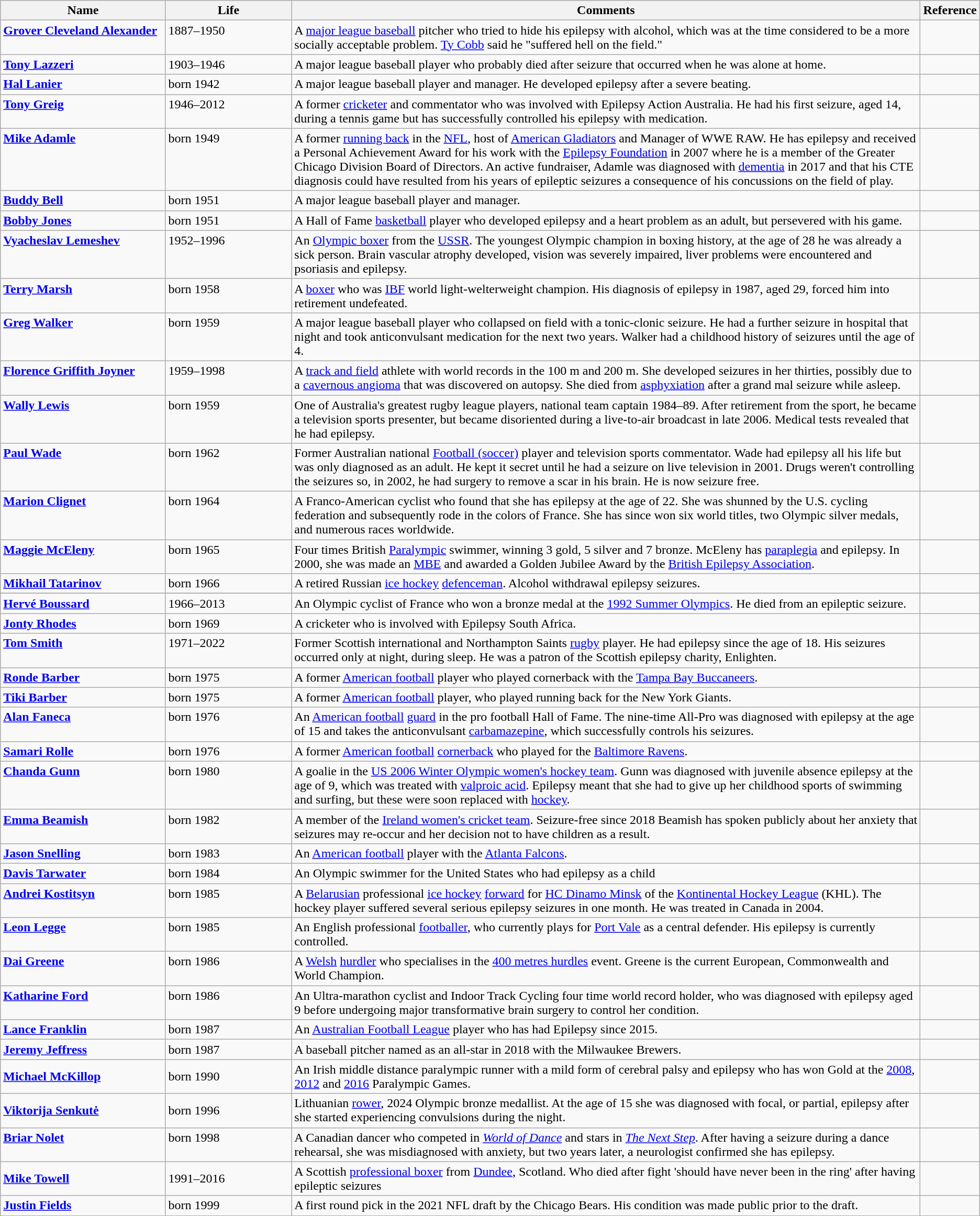<table class=wikitable>
<tr>
<th style="width:17%;">Name</th>
<th style="width:13%;">Life</th>
<th style="width:65%;">Comments</th>
<th style="width:5%;">Reference</th>
</tr>
<tr valign="top">
<td><strong><a href='#'>Grover Cleveland Alexander</a></strong></td>
<td>1887–1950</td>
<td>A <a href='#'>major league baseball</a> pitcher who tried to hide his epilepsy with alcohol, which was at the time considered to be a more socially acceptable problem. <a href='#'>Ty Cobb</a> said he "suffered hell on the field."</td>
<td></td>
</tr>
<tr valign="top">
<td><strong><a href='#'>Tony Lazzeri</a></strong></td>
<td>1903–1946</td>
<td>A major league baseball player who probably died after seizure that occurred when he was alone at home.</td>
<td></td>
</tr>
<tr valign="top">
<td><strong><a href='#'>Hal Lanier</a></strong></td>
<td>born 1942</td>
<td>A major league baseball player and manager. He developed epilepsy after a severe beating.</td>
<td></td>
</tr>
<tr valign="top">
<td><strong><a href='#'>Tony Greig</a></strong></td>
<td>1946–2012</td>
<td>A former <a href='#'>cricketer</a> and commentator who was involved with Epilepsy Action Australia. He had his first seizure, aged 14, during a tennis game but has successfully controlled his epilepsy with medication.</td>
<td></td>
</tr>
<tr valign="top">
<td><strong><a href='#'>Mike Adamle</a></strong></td>
<td>born 1949</td>
<td>A former <a href='#'>running back</a> in the <a href='#'>NFL</a>, host of <a href='#'>American Gladiators</a> and Manager of WWE RAW.  He has epilepsy and received a Personal Achievement Award for his work with the <a href='#'>Epilepsy Foundation</a> in 2007 where he is a member of the Greater Chicago Division Board of Directors. An active fundraiser, Adamle was diagnosed with <a href='#'>dementia</a> in 2017 and that his CTE diagnosis could have resulted from his years of epileptic seizures a consequence of his concussions on the field of play.</td>
</tr>
<tr valign="top">
<td><strong><a href='#'>Buddy Bell</a></strong></td>
<td>born 1951</td>
<td>A major league baseball player and manager.</td>
<td></td>
</tr>
<tr valign="top">
<td><strong><a href='#'>Bobby Jones</a></strong></td>
<td>born 1951</td>
<td>A Hall of Fame <a href='#'>basketball</a> player who developed epilepsy and a heart problem as an adult, but persevered with his game.</td>
<td></td>
</tr>
<tr valign="top">
<td><strong><a href='#'>Vyacheslav Lemeshev</a></strong></td>
<td>1952–1996</td>
<td>An <a href='#'>Olympic boxer</a> from the <a href='#'>USSR</a>. The youngest Olympic champion in boxing history, at the age of 28 he was already a sick person. Brain vascular atrophy developed, vision was severely impaired, liver problems were encountered and psoriasis and epilepsy.</td>
<td></td>
</tr>
<tr valign="top">
<td><strong><a href='#'>Terry Marsh</a></strong></td>
<td>born 1958</td>
<td>A <a href='#'>boxer</a> who was <a href='#'>IBF</a> world light-welterweight champion. His diagnosis of epilepsy in 1987, aged 29, forced him into retirement undefeated.</td>
<td></td>
</tr>
<tr valign="top">
<td><strong><a href='#'>Greg Walker</a></strong></td>
<td>born 1959</td>
<td>A major league baseball player who collapsed on field with a tonic-clonic seizure. He had a further seizure in hospital that night and took anticonvulsant medication for the next two years. Walker had a childhood history of seizures until the age of 4.</td>
<td></td>
</tr>
<tr valign="top">
<td><strong><a href='#'>Florence Griffith Joyner</a></strong></td>
<td>1959–1998</td>
<td>A <a href='#'>track and field</a> athlete with world records in the 100 m and 200 m. She developed seizures in her thirties, possibly due to a <a href='#'>cavernous angioma</a> that was discovered on autopsy. She died from <a href='#'>asphyxiation</a> after a grand mal seizure while asleep.</td>
<td></td>
</tr>
<tr valign="top">
<td><strong><a href='#'>Wally Lewis</a></strong></td>
<td>born 1959</td>
<td>One of Australia's greatest rugby league players, national team captain 1984–89. After retirement from the sport, he became a television sports presenter, but became disoriented during a live-to-air broadcast in late 2006. Medical tests revealed that he had epilepsy.</td>
<td></td>
</tr>
<tr valign="top">
<td><strong><a href='#'>Paul Wade</a></strong></td>
<td>born 1962</td>
<td>Former Australian national <a href='#'>Football (soccer)</a> player and television sports commentator. Wade had epilepsy all his life but was only diagnosed as an adult. He kept it secret until he had a seizure on live television in 2001. Drugs weren't controlling the seizures so, in 2002, he had surgery to remove a scar in his brain. He is now seizure free.</td>
<td></td>
</tr>
<tr valign="top">
<td><strong><a href='#'>Marion Clignet</a></strong></td>
<td>born 1964</td>
<td>A Franco-American cyclist who found that she has epilepsy at the age of 22. She was shunned by the U.S. cycling federation and subsequently rode in the colors of France. She has since won six world titles, two Olympic silver medals, and numerous races worldwide.</td>
<td></td>
</tr>
<tr valign="top">
<td><strong><a href='#'>Maggie McEleny</a></strong></td>
<td>born 1965</td>
<td>Four times British <a href='#'>Paralympic</a> swimmer, winning 3 gold, 5 silver and 7 bronze. McEleny has <a href='#'>paraplegia</a> and epilepsy. In 2000, she was made an <a href='#'>MBE</a> and awarded a Golden Jubilee Award by the <a href='#'>British Epilepsy Association</a>.</td>
<td></td>
</tr>
<tr>
<td><strong><a href='#'>Mikhail Tatarinov</a></strong></td>
<td>born 1966</td>
<td>A retired Russian <a href='#'>ice hockey</a> <a href='#'>defenceman</a>. Alcohol withdrawal epilepsy seizures.</td>
<td></td>
</tr>
<tr>
</tr>
<tr valign="top">
<td><strong><a href='#'>Hervé Boussard</a></strong></td>
<td>1966–2013</td>
<td>An Olympic cyclist of France who won a bronze medal at the <a href='#'>1992 Summer Olympics</a>. He died from an epileptic seizure.</td>
<td></td>
</tr>
<tr valign="top">
<td><strong><a href='#'>Jonty Rhodes</a></strong></td>
<td>born 1969</td>
<td>A cricketer who is involved with Epilepsy South Africa.</td>
<td></td>
</tr>
<tr valign="top">
<td><strong><a href='#'>Tom Smith</a></strong></td>
<td>1971–2022</td>
<td>Former Scottish international and Northampton Saints <a href='#'>rugby</a> player. He had epilepsy since the age of 18. His seizures occurred only at night, during sleep. He was a patron of the Scottish epilepsy charity, Enlighten.</td>
<td></td>
</tr>
<tr valign="top">
<td><strong><a href='#'>Ronde Barber</a></strong></td>
<td>born 1975</td>
<td>A former <a href='#'>American football</a> player who played cornerback with the <a href='#'>Tampa Bay Buccaneers</a>.</td>
<td></td>
</tr>
<tr valign="top">
<td><strong><a href='#'>Tiki Barber</a></strong></td>
<td>born 1975</td>
<td>A former <a href='#'>American football</a> player, who played running back for the New York Giants.</td>
<td></td>
</tr>
<tr valign="top">
<td><strong><a href='#'>Alan Faneca</a></strong></td>
<td>born 1976</td>
<td>An <a href='#'>American football</a> <a href='#'>guard</a> in the pro football Hall of Fame. The nine-time All-Pro was diagnosed with epilepsy at the age of 15 and takes the anticonvulsant <a href='#'>carbamazepine</a>, which successfully controls his seizures.</td>
<td></td>
</tr>
<tr valign="top">
<td><strong><a href='#'>Samari Rolle</a></strong></td>
<td>born 1976</td>
<td>A former <a href='#'>American football</a> <a href='#'>cornerback</a> who played for the <a href='#'>Baltimore Ravens</a>.</td>
<td></td>
</tr>
<tr valign="top">
<td><strong><a href='#'>Chanda Gunn</a></strong></td>
<td>born 1980</td>
<td>A goalie in the <a href='#'>US 2006 Winter Olympic women's hockey team</a>. Gunn was diagnosed with juvenile absence epilepsy at the age of 9, which was treated with <a href='#'>valproic acid</a>. Epilepsy meant that she had to give up her childhood sports of swimming and surfing, but these were soon replaced with <a href='#'>hockey</a>.</td>
<td></td>
</tr>
<tr valign="top">
<td><strong><a href='#'>Emma Beamish</a></strong></td>
<td>born 1982</td>
<td>A member of the <a href='#'>Ireland women's cricket team</a>. Seizure-free since 2018 Beamish has spoken publicly about her anxiety that seizures may re-occur and her decision not to have children as a result.</td>
<td></td>
</tr>
<tr valign="top">
<td><strong><a href='#'>Jason Snelling</a></strong></td>
<td>born 1983</td>
<td>An <a href='#'>American football</a> player with the <a href='#'>Atlanta Falcons</a>.</td>
<td></td>
</tr>
<tr valign="top">
<td><strong><a href='#'>Davis Tarwater</a></strong></td>
<td>born 1984</td>
<td>An Olympic swimmer for the United States who had epilepsy as a child</td>
<td></td>
</tr>
<tr valign="top">
<td><strong><a href='#'>Andrei Kostitsyn</a></strong></td>
<td>born 1985</td>
<td>A <a href='#'>Belarusian</a> professional <a href='#'>ice hockey</a> <a href='#'>forward</a> for <a href='#'>HC Dinamo Minsk</a> of the <a href='#'>Kontinental Hockey League</a> (KHL). The hockey player suffered several serious epilepsy seizures in one month. He was treated in Canada in 2004.</td>
<td></td>
</tr>
<tr valign="top">
<td><strong><a href='#'>Leon Legge</a></strong></td>
<td>born 1985</td>
<td>An English professional <a href='#'>footballer</a>, who currently plays for <a href='#'>Port Vale</a> as a central defender. His epilepsy is currently controlled.</td>
<td></td>
</tr>
<tr valign="top">
<td><strong><a href='#'>Dai Greene</a></strong></td>
<td>born 1986</td>
<td>A <a href='#'>Welsh</a> <a href='#'>hurdler</a> who specialises in the <a href='#'>400 metres hurdles</a> event. Greene is the current European, Commonwealth and World Champion.</td>
<td></td>
</tr>
<tr valign="top">
<td><strong><a href='#'>Katharine Ford</a></strong></td>
<td>born 1986</td>
<td>An Ultra-marathon cyclist and Indoor Track Cycling four time world record holder, who was diagnosed with epilepsy aged 9 before undergoing major transformative brain surgery to control her condition.</td>
<td></td>
</tr>
<tr valign="top">
<td><strong><a href='#'>Lance Franklin</a></strong></td>
<td>born 1987</td>
<td>An <a href='#'>Australian Football League</a> player who has had Epilepsy since 2015.</td>
<td></td>
</tr>
<tr valign=>
<td><strong><a href='#'>Jeremy Jeffress</a></strong></td>
<td>born 1987</td>
<td>A baseball pitcher named as an all-star in 2018 with the Milwaukee Brewers.</td>
<td></td>
</tr>
<tr valign=>
<td><strong><a href='#'>Michael McKillop</a></strong></td>
<td>born 1990</td>
<td>An Irish middle distance paralympic runner with a mild form of cerebral palsy and epilepsy who has won Gold at the <a href='#'>2008</a>, <a href='#'>2012</a> and <a href='#'>2016</a> Paralympic Games.</td>
<td></td>
</tr>
<tr>
<td><strong><a href='#'>Viktorija Senkutė</a></strong></td>
<td>born 1996</td>
<td>Lithuanian <a href='#'>rower</a>, 2024 Olympic bronze medallist. At the age of 15 she was diagnosed with focal, or partial, epilepsy after she started experiencing convulsions during the night.</td>
<td></td>
</tr>
<tr valign="top">
<td><strong><a href='#'>Briar Nolet</a></strong></td>
<td>born 1998</td>
<td>A Canadian dancer who competed in <em><a href='#'>World of Dance</a></em> and stars in <em><a href='#'>The Next Step</a></em>. After having a seizure during a dance rehearsal, she was misdiagnosed with anxiety, but two years later, a neurologist confirmed she has epilepsy.</td>
<td></td>
</tr>
<tr>
<td><strong><a href='#'>Mike Towell</a></strong></td>
<td>1991–2016</td>
<td>A Scottish <a href='#'>professional boxer</a> from <a href='#'>Dundee</a>, Scotland. Who died after fight 'should have never been in the ring' after having epileptic seizures</td>
<td></td>
</tr>
<tr>
<td><strong><a href='#'>Justin Fields</a></strong></td>
<td>born 1999</td>
<td>A first round pick in the 2021 NFL draft by the Chicago Bears. His condition was made public prior to the draft.</td>
<td></td>
</tr>
</table>
